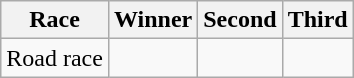<table class="wikitable">
<tr>
<th>Race</th>
<th>Winner</th>
<th>Second</th>
<th>Third</th>
</tr>
<tr>
<td>Road race</td>
<td></td>
<td></td>
<td></td>
</tr>
</table>
